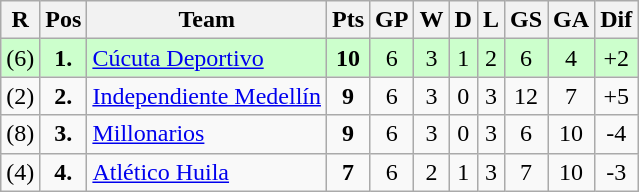<table class="wikitable sortable" style="text-align: center;">
<tr>
<th align="center">R</th>
<th align="center">Pos</th>
<th align="center">Team</th>
<th align="center">Pts</th>
<th align="center">GP</th>
<th align="center">W</th>
<th align="center">D</th>
<th align="center">L</th>
<th align="center">GS</th>
<th align="center">GA</th>
<th align="center">Dif</th>
</tr>
<tr style="background: #CCFFCC;">
<td>(6)</td>
<td><strong>1.</strong></td>
<td align="left"><a href='#'>Cúcuta Deportivo</a></td>
<td><strong>10</strong></td>
<td>6</td>
<td>3</td>
<td>1</td>
<td>2</td>
<td>6</td>
<td>4</td>
<td>+2</td>
</tr>
<tr>
<td>(2)</td>
<td><strong>2.</strong></td>
<td align="left"><a href='#'>Independiente Medellín</a></td>
<td><strong>9</strong></td>
<td>6</td>
<td>3</td>
<td>0</td>
<td>3</td>
<td>12</td>
<td>7</td>
<td>+5</td>
</tr>
<tr>
<td>(8)</td>
<td><strong>3.</strong></td>
<td align="left"><a href='#'>Millonarios</a></td>
<td><strong>9</strong></td>
<td>6</td>
<td>3</td>
<td>0</td>
<td>3</td>
<td>6</td>
<td>10</td>
<td>-4</td>
</tr>
<tr>
<td>(4)</td>
<td><strong>4.</strong></td>
<td align="left"><a href='#'>Atlético Huila</a></td>
<td><strong>7</strong></td>
<td>6</td>
<td>2</td>
<td>1</td>
<td>3</td>
<td>7</td>
<td>10</td>
<td>-3</td>
</tr>
</table>
